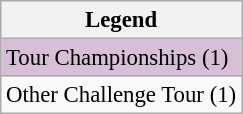<table class="wikitable" style="font-size:95%;">
<tr>
<th>Legend</th>
</tr>
<tr style="background:thistle;">
<td>Tour Championships (1)</td>
</tr>
<tr>
<td>Other Challenge Tour (1)</td>
</tr>
</table>
